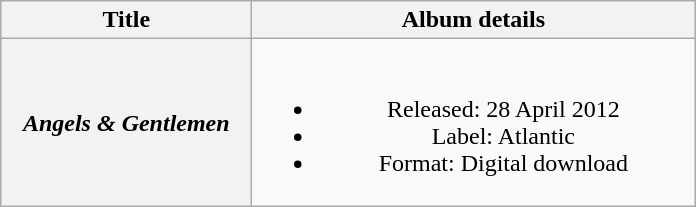<table class="wikitable plainrowheaders" style="text-align:center;">
<tr>
<th scope="col" style="width:10em;">Title</th>
<th scope="col" style="width:18em;">Album details</th>
</tr>
<tr>
<th scope="row"><em>Angels & Gentlemen</em></th>
<td><br><ul><li>Released: 28 April 2012</li><li>Label: Atlantic</li><li>Format: Digital download</li></ul></td>
</tr>
</table>
